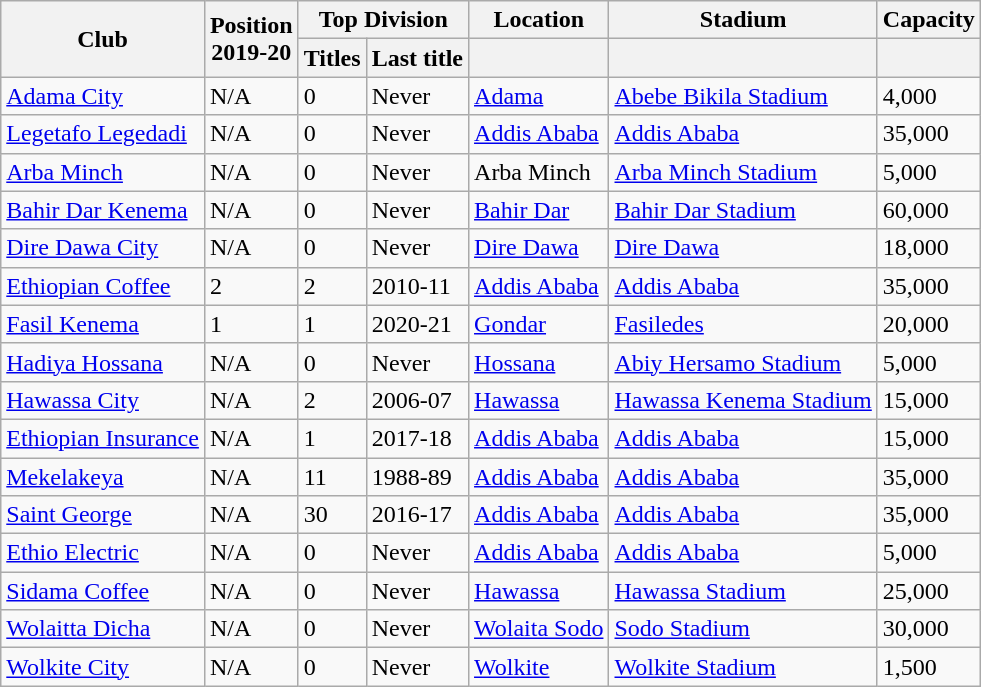<table class="wikitable sortable">
<tr>
<th rowspan="2">Club</th>
<th rowspan="2">Position<br>2019-20</th>
<th colspan="2">Top Division</th>
<th>Location</th>
<th>Stadium</th>
<th>Capacity</th>
</tr>
<tr>
<th>Titles</th>
<th>Last title</th>
<th></th>
<th></th>
<th></th>
</tr>
<tr>
<td><a href='#'>Adama City</a></td>
<td>N/A</td>
<td>0</td>
<td>Never</td>
<td><a href='#'>Adama</a></td>
<td><a href='#'>Abebe Bikila Stadium</a></td>
<td>4,000</td>
</tr>
<tr>
<td><a href='#'>Legetafo Legedadi</a></td>
<td>N/A</td>
<td>0</td>
<td>Never</td>
<td><a href='#'>Addis Ababa</a></td>
<td><a href='#'>Addis Ababa</a></td>
<td>35,000</td>
</tr>
<tr>
<td><a href='#'>Arba Minch</a></td>
<td>N/A</td>
<td>0</td>
<td>Never</td>
<td>Arba Minch</td>
<td><a href='#'>Arba Minch Stadium</a></td>
<td>5,000</td>
</tr>
<tr>
<td><a href='#'>Bahir Dar Kenema</a></td>
<td>N/A</td>
<td>0</td>
<td>Never</td>
<td><a href='#'>Bahir Dar</a></td>
<td><a href='#'>Bahir Dar Stadium</a></td>
<td>60,000</td>
</tr>
<tr>
<td><a href='#'>Dire Dawa City</a></td>
<td>N/A</td>
<td>0</td>
<td>Never</td>
<td><a href='#'>Dire Dawa</a></td>
<td><a href='#'>Dire Dawa</a></td>
<td>18,000</td>
</tr>
<tr>
<td><a href='#'>Ethiopian Coffee</a></td>
<td>2</td>
<td>2</td>
<td>2010-11</td>
<td><a href='#'>Addis Ababa</a></td>
<td><a href='#'>Addis Ababa</a></td>
<td>35,000</td>
</tr>
<tr>
<td><a href='#'>Fasil Kenema</a></td>
<td>1</td>
<td>1</td>
<td>2020-21</td>
<td><a href='#'>Gondar</a></td>
<td><a href='#'>Fasiledes</a></td>
<td>20,000</td>
</tr>
<tr>
<td><a href='#'>Hadiya Hossana</a></td>
<td>N/A</td>
<td>0</td>
<td>Never</td>
<td><a href='#'>Hossana</a></td>
<td><a href='#'>Abiy Hersamo Stadium</a></td>
<td>5,000</td>
</tr>
<tr>
<td><a href='#'>Hawassa City</a></td>
<td>N/A</td>
<td>2</td>
<td>2006-07</td>
<td><a href='#'>Hawassa</a></td>
<td><a href='#'>Hawassa Kenema Stadium</a></td>
<td>15,000</td>
</tr>
<tr>
<td><a href='#'>Ethiopian Insurance</a></td>
<td>N/A</td>
<td>1</td>
<td>2017-18</td>
<td><a href='#'>Addis Ababa</a></td>
<td><a href='#'>Addis Ababa</a></td>
<td>15,000</td>
</tr>
<tr>
<td><a href='#'>Mekelakeya</a></td>
<td>N/A</td>
<td>11</td>
<td>1988-89</td>
<td><a href='#'>Addis Ababa</a></td>
<td><a href='#'>Addis Ababa</a></td>
<td>35,000</td>
</tr>
<tr>
<td><a href='#'>Saint George</a></td>
<td>N/A</td>
<td>30</td>
<td>2016-17</td>
<td><a href='#'>Addis Ababa</a></td>
<td><a href='#'>Addis Ababa</a></td>
<td>35,000</td>
</tr>
<tr>
<td><a href='#'>Ethio Electric</a></td>
<td>N/A</td>
<td>0</td>
<td>Never</td>
<td><a href='#'>Addis Ababa</a></td>
<td><a href='#'>Addis Ababa</a></td>
<td>5,000</td>
</tr>
<tr>
<td><a href='#'>Sidama Coffee</a></td>
<td>N/A</td>
<td>0</td>
<td>Never</td>
<td><a href='#'>Hawassa</a></td>
<td><a href='#'>Hawassa Stadium</a></td>
<td>25,000</td>
</tr>
<tr>
<td><a href='#'>Wolaitta Dicha</a></td>
<td>N/A</td>
<td>0</td>
<td>Never</td>
<td><a href='#'>Wolaita Sodo</a></td>
<td><a href='#'>Sodo Stadium</a></td>
<td>30,000</td>
</tr>
<tr>
<td><a href='#'>Wolkite City</a></td>
<td>N/A</td>
<td>0</td>
<td>Never</td>
<td><a href='#'>Wolkite</a></td>
<td><a href='#'>Wolkite Stadium</a></td>
<td>1,500</td>
</tr>
</table>
